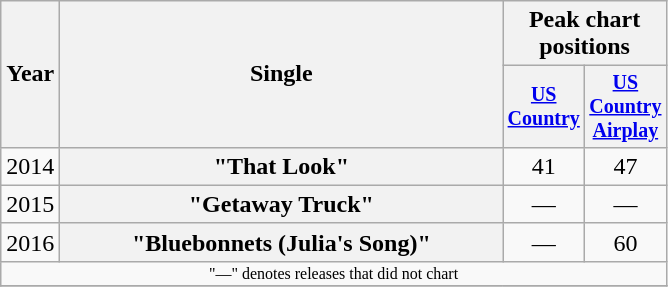<table class="wikitable plainrowheaders" style="text-align:center;">
<tr>
<th rowspan="2">Year</th>
<th rowspan="2" style="width:18em;">Single</th>
<th colspan="2">Peak chart<br>positions</th>
</tr>
<tr style="font-size:smaller;">
<th width="45"><a href='#'>US Country</a><br></th>
<th width="45"><a href='#'>US Country Airplay</a><br></th>
</tr>
<tr>
<td>2014</td>
<th scope="row">"That Look"</th>
<td>41</td>
<td>47</td>
</tr>
<tr>
<td>2015</td>
<th scope="row">"Getaway Truck"</th>
<td>—</td>
<td>—</td>
</tr>
<tr>
<td>2016</td>
<th scope="row">"Bluebonnets (Julia's Song)"</th>
<td>—</td>
<td>60</td>
</tr>
<tr>
<td colspan="5" style="font-size:8pt">"—" denotes releases that did not chart</td>
</tr>
<tr>
</tr>
</table>
